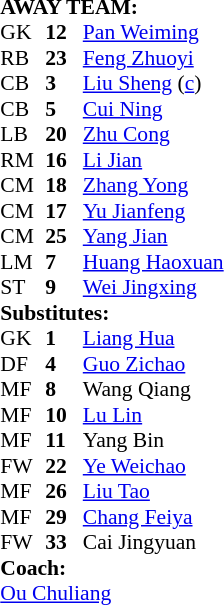<table style="font-size: 90%" cellspacing="0" cellpadding="0" align=center>
<tr>
<td colspan="4"><strong>AWAY TEAM:</strong></td>
</tr>
<tr>
<th width="30"></th>
<th width="25"></th>
</tr>
<tr>
<td>GK</td>
<td><strong>12</strong></td>
<td> <a href='#'>Pan Weiming</a></td>
<td></td>
<td></td>
</tr>
<tr>
<td>RB</td>
<td><strong>23</strong></td>
<td> <a href='#'>Feng Zhuoyi</a></td>
<td></td>
<td></td>
</tr>
<tr>
<td>CB</td>
<td><strong>3</strong></td>
<td> <a href='#'>Liu Sheng</a> (<a href='#'>c</a>)</td>
<td></td>
<td></td>
</tr>
<tr>
<td>CB</td>
<td><strong>5</strong></td>
<td> <a href='#'>Cui Ning</a></td>
<td></td>
<td></td>
</tr>
<tr>
<td>LB</td>
<td><strong>20</strong></td>
<td> <a href='#'>Zhu Cong</a></td>
<td></td>
<td></td>
</tr>
<tr>
<td>RM</td>
<td><strong>16</strong></td>
<td> <a href='#'>Li Jian</a></td>
<td></td>
<td></td>
</tr>
<tr>
<td>CM</td>
<td><strong>18</strong></td>
<td> <a href='#'>Zhang Yong</a></td>
<td></td>
<td></td>
</tr>
<tr>
<td>CM</td>
<td><strong>17</strong></td>
<td> <a href='#'>Yu Jianfeng</a></td>
<td></td>
<td></td>
</tr>
<tr>
<td>CM</td>
<td><strong>25</strong></td>
<td> <a href='#'>Yang Jian</a></td>
<td></td>
<td></td>
</tr>
<tr>
<td>LM</td>
<td><strong>7</strong></td>
<td> <a href='#'>Huang Haoxuan</a></td>
<td></td>
<td></td>
</tr>
<tr>
<td>ST</td>
<td><strong>9</strong></td>
<td> <a href='#'>Wei Jingxing</a></td>
<td></td>
<td></td>
</tr>
<tr>
<td colspan=4><strong>Substitutes:</strong></td>
</tr>
<tr>
<td>GK</td>
<td><strong>1</strong></td>
<td> <a href='#'>Liang Hua</a></td>
<td></td>
<td></td>
</tr>
<tr>
<td>DF</td>
<td><strong>4</strong></td>
<td> <a href='#'>Guo Zichao</a></td>
<td></td>
<td></td>
</tr>
<tr>
<td>MF</td>
<td><strong>8</strong></td>
<td> Wang Qiang</td>
<td></td>
<td></td>
</tr>
<tr>
<td>MF</td>
<td><strong>10</strong></td>
<td> <a href='#'>Lu Lin</a></td>
<td></td>
<td></td>
</tr>
<tr>
<td>MF</td>
<td><strong>11</strong></td>
<td> Yang Bin</td>
<td></td>
<td></td>
</tr>
<tr>
<td>FW</td>
<td><strong>22</strong></td>
<td> <a href='#'>Ye Weichao</a></td>
<td></td>
<td> </td>
</tr>
<tr>
<td>MF</td>
<td><strong>26</strong></td>
<td> <a href='#'>Liu Tao</a></td>
<td></td>
<td></td>
</tr>
<tr>
<td>MF</td>
<td><strong>29</strong></td>
<td> <a href='#'>Chang Feiya</a></td>
<td></td>
<td></td>
</tr>
<tr>
<td>FW</td>
<td><strong>33</strong></td>
<td> Cai Jingyuan</td>
<td></td>
<td></td>
</tr>
<tr>
<td colspan=4><strong>Coach:</strong></td>
</tr>
<tr>
<td colspan="4"> <a href='#'>Ou Chuliang</a></td>
</tr>
<tr>
</tr>
</table>
